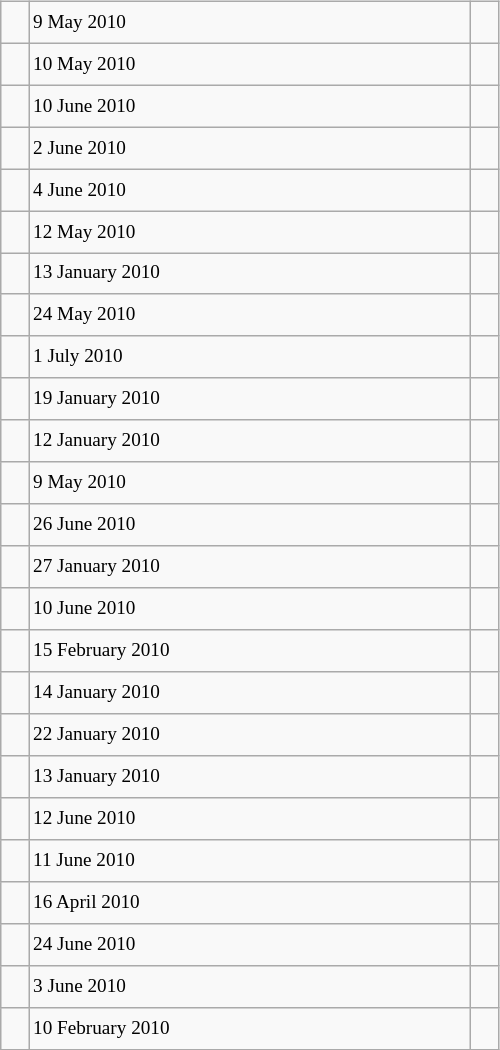<table class="wikitable" style="font-size: 80%; float: left; width: 26em; margin-right: 1em; height: 700px">
<tr>
<td></td>
<td>9 May 2010</td>
<td></td>
</tr>
<tr>
<td></td>
<td>10 May 2010</td>
<td></td>
</tr>
<tr>
<td></td>
<td>10 June 2010</td>
<td></td>
</tr>
<tr>
<td></td>
<td>2 June 2010</td>
<td></td>
</tr>
<tr>
<td></td>
<td>4 June 2010</td>
<td></td>
</tr>
<tr>
<td></td>
<td>12 May 2010</td>
<td></td>
</tr>
<tr>
<td></td>
<td>13 January 2010</td>
<td></td>
</tr>
<tr>
<td></td>
<td>24 May 2010</td>
<td></td>
</tr>
<tr>
<td></td>
<td>1 July 2010</td>
<td></td>
</tr>
<tr>
<td></td>
<td>19 January 2010</td>
<td></td>
</tr>
<tr>
<td></td>
<td>12 January 2010</td>
<td></td>
</tr>
<tr>
<td></td>
<td>9 May 2010</td>
<td></td>
</tr>
<tr>
<td></td>
<td>26 June 2010</td>
<td></td>
</tr>
<tr>
<td></td>
<td>27 January 2010</td>
<td></td>
</tr>
<tr>
<td></td>
<td>10 June 2010</td>
<td></td>
</tr>
<tr>
<td></td>
<td>15 February 2010</td>
<td></td>
</tr>
<tr>
<td></td>
<td>14 January 2010</td>
<td></td>
</tr>
<tr>
<td></td>
<td>22 January 2010</td>
<td></td>
</tr>
<tr>
<td></td>
<td>13 January 2010</td>
<td></td>
</tr>
<tr>
<td></td>
<td>12 June 2010</td>
<td></td>
</tr>
<tr>
<td></td>
<td>11 June 2010</td>
<td></td>
</tr>
<tr>
<td></td>
<td>16 April 2010</td>
<td></td>
</tr>
<tr>
<td></td>
<td>24 June 2010</td>
<td></td>
</tr>
<tr>
<td></td>
<td>3 June 2010</td>
<td></td>
</tr>
<tr>
<td></td>
<td>10 February 2010</td>
<td></td>
</tr>
</table>
